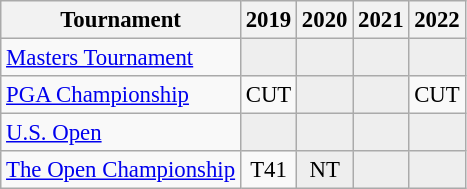<table class="wikitable" style="font-size:95%;text-align:center;">
<tr>
<th>Tournament</th>
<th>2019</th>
<th>2020</th>
<th>2021</th>
<th>2022</th>
</tr>
<tr>
<td align=left><a href='#'>Masters Tournament</a></td>
<td style="background:#eeeeee;"></td>
<td style="background:#eeeeee;"></td>
<td style="background:#eeeeee;"></td>
<td style="background:#eeeeee;"></td>
</tr>
<tr>
<td align=left><a href='#'>PGA Championship</a></td>
<td>CUT</td>
<td style="background:#eeeeee;"></td>
<td style="background:#eeeeee;"></td>
<td>CUT</td>
</tr>
<tr>
<td align=left><a href='#'>U.S. Open</a></td>
<td style="background:#eeeeee;"></td>
<td style="background:#eeeeee;"></td>
<td style="background:#eeeeee;"></td>
<td style="background:#eeeeee;"></td>
</tr>
<tr>
<td align=left><a href='#'>The Open Championship</a></td>
<td>T41</td>
<td style="background:#eeeeee;">NT</td>
<td style="background:#eeeeee;"></td>
<td style="background:#eeeeee;"></td>
</tr>
</table>
